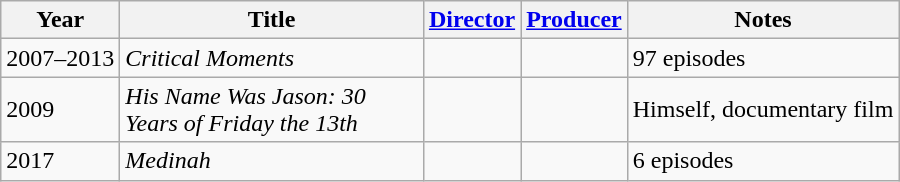<table class="wikitable sortable">
<tr>
<th>Year</th>
<th style="width:195px;">Title</th>
<th><a href='#'>Director</a></th>
<th><a href='#'>Producer</a></th>
<th>Notes</th>
</tr>
<tr>
<td>2007–2013</td>
<td><em>Critical Moments</em></td>
<td></td>
<td></td>
<td>97 episodes</td>
</tr>
<tr>
<td>2009</td>
<td><em>His Name Was Jason: 30 Years of Friday the 13th</em></td>
<td></td>
<td></td>
<td>Himself, documentary film</td>
</tr>
<tr>
<td>2017</td>
<td><em>Medinah</em></td>
<td></td>
<td></td>
<td>6 episodes</td>
</tr>
</table>
